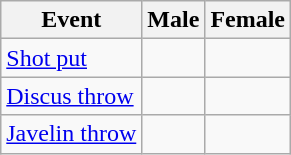<table class="wikitable">
<tr>
<th>Event</th>
<th>Male</th>
<th>Female</th>
</tr>
<tr>
<td><a href='#'>Shot put</a></td>
<td></td>
<td></td>
</tr>
<tr>
<td><a href='#'>Discus throw</a></td>
<td></td>
<td></td>
</tr>
<tr>
<td><a href='#'>Javelin throw</a></td>
<td></td>
<td></td>
</tr>
</table>
